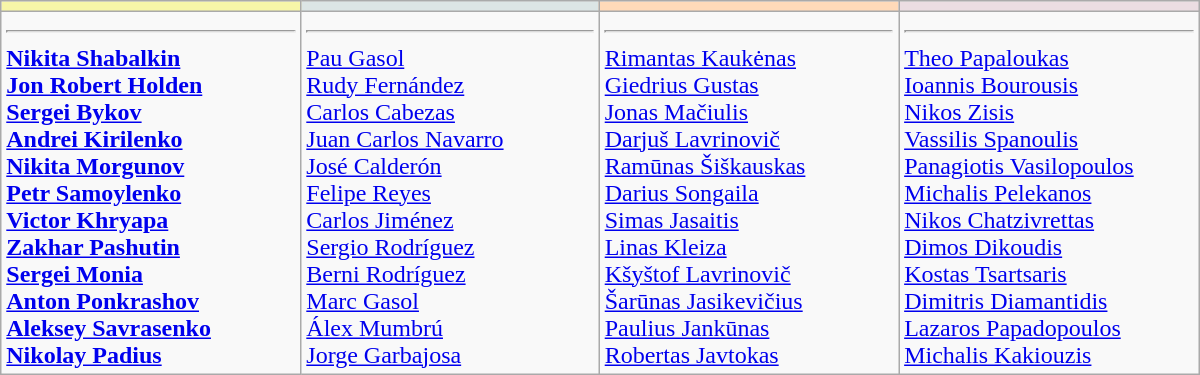<table border="1" cellpadding="2" width="800" class="wikitable">
<tr>
<td !align="center" width="200" bgcolor="#F7F6A8"></td>
<td !align="center" width="200" bgcolor="#DCE5E5"></td>
<td !align="center" width="200" bgcolor="#FFDAB9"></td>
<td !align="center" width="200" bgcolor="#EBDDE2"></td>
</tr>
<tr valign=top>
<td><strong> <hr> <a href='#'>Nikita Shabalkin</a> <br> <a href='#'>Jon Robert Holden</a> <br> <a href='#'>Sergei Bykov</a> <br> <a href='#'>Andrei Kirilenko</a> <br> <a href='#'>Nikita Morgunov</a> <br> <a href='#'>Petr Samoylenko</a> <br> <a href='#'>Victor Khryapa</a> <br> <a href='#'>Zakhar Pashutin</a> <br> <a href='#'>Sergei Monia</a> <br> <a href='#'>Anton Ponkrashov</a> <br> <a href='#'>Aleksey Savrasenko</a> <br> <a href='#'>Nikolay Padius</a></strong></td>
<td> <hr> <a href='#'>Pau Gasol</a> <br> <a href='#'>Rudy Fernández</a> <br> <a href='#'>Carlos Cabezas</a> <br> <a href='#'>Juan Carlos Navarro</a> <br> <a href='#'>José Calderón</a> <br> <a href='#'>Felipe Reyes</a> <br> <a href='#'>Carlos Jiménez</a> <br> <a href='#'>Sergio Rodríguez</a> <br> <a href='#'>Berni Rodríguez</a> <br> <a href='#'>Marc Gasol</a> <br> <a href='#'>Álex Mumbrú</a> <br> <a href='#'>Jorge Garbajosa</a></td>
<td> <hr> <a href='#'>Rimantas Kaukėnas</a> <br> <a href='#'>Giedrius Gustas</a> <br> <a href='#'>Jonas Mačiulis</a> <br> <a href='#'>Darjuš Lavrinovič</a> <br> <a href='#'>Ramūnas Šiškauskas</a> <br> <a href='#'>Darius Songaila</a> <br> <a href='#'>Simas Jasaitis</a> <br> <a href='#'>Linas Kleiza</a> <br> <a href='#'>Kšyštof Lavrinovič</a> <br> <a href='#'>Šarūnas Jasikevičius</a> <br> <a href='#'>Paulius Jankūnas</a> <br> <a href='#'>Robertas Javtokas</a></td>
<td> <hr> <a href='#'>Theo Papaloukas</a> <br> <a href='#'>Ioannis Bourousis</a> <br> <a href='#'>Nikos Zisis</a> <br> <a href='#'>Vassilis Spanoulis</a> <br> <a href='#'>Panagiotis Vasilopoulos</a> <br> <a href='#'>Michalis Pelekanos</a> <br> <a href='#'>Nikos Chatzivrettas</a> <br> <a href='#'>Dimos Dikoudis</a> <br> <a href='#'>Kostas Tsartsaris</a> <br> <a href='#'>Dimitris Diamantidis</a> <br> <a href='#'>Lazaros Papadopoulos</a> <br> <a href='#'>Michalis Kakiouzis</a></td>
</tr>
</table>
